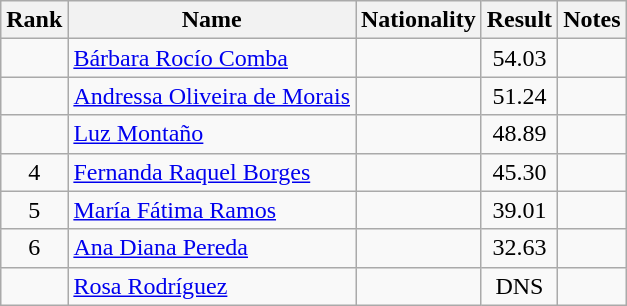<table class="wikitable sortable" style="text-align:center">
<tr>
<th>Rank</th>
<th>Name</th>
<th>Nationality</th>
<th>Result</th>
<th>Notes</th>
</tr>
<tr>
<td align=center></td>
<td align=left><a href='#'>Bárbara Rocío Comba</a></td>
<td align=left></td>
<td>54.03</td>
<td></td>
</tr>
<tr>
<td align=center></td>
<td align=left><a href='#'>Andressa Oliveira de Morais</a></td>
<td align=left></td>
<td>51.24</td>
<td></td>
</tr>
<tr>
<td align=center></td>
<td align=left><a href='#'>Luz Montaño</a></td>
<td align=left></td>
<td>48.89</td>
<td></td>
</tr>
<tr>
<td align=center>4</td>
<td align=left><a href='#'>Fernanda Raquel Borges</a></td>
<td align=left></td>
<td>45.30</td>
<td></td>
</tr>
<tr>
<td align=center>5</td>
<td align=left><a href='#'>María Fátima Ramos</a></td>
<td align=left></td>
<td>39.01</td>
<td></td>
</tr>
<tr>
<td align=center>6</td>
<td align=left><a href='#'>Ana Diana Pereda</a></td>
<td align=left></td>
<td>32.63</td>
<td></td>
</tr>
<tr>
<td align=center></td>
<td align=left><a href='#'>Rosa Rodríguez</a></td>
<td align=left></td>
<td>DNS</td>
<td></td>
</tr>
</table>
